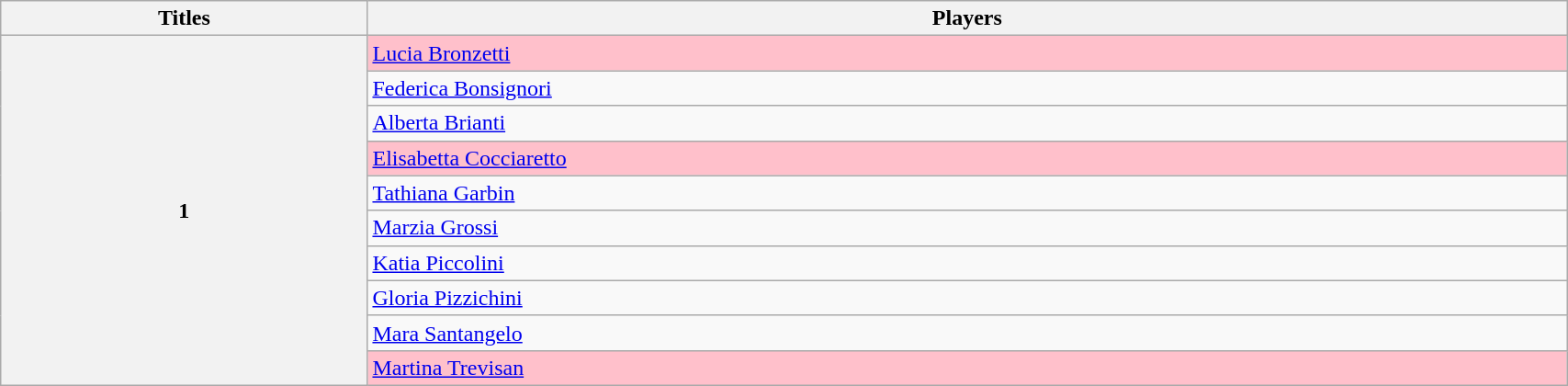<table class="wikitable" width=90% style="font-size:100%; text-align:left;">
<tr>
<th>Titles</th>
<th>Players</th>
</tr>
<tr>
<th rowspan=10>1</th>
<td bgcolor=pink><a href='#'>Lucia Bronzetti</a></td>
</tr>
<tr>
<td><a href='#'>Federica Bonsignori</a></td>
</tr>
<tr>
<td><a href='#'>Alberta Brianti</a></td>
</tr>
<tr>
<td bgcolor=pink><a href='#'>Elisabetta Cocciaretto</a></td>
</tr>
<tr>
<td><a href='#'>Tathiana Garbin</a></td>
</tr>
<tr>
<td><a href='#'>Marzia Grossi</a></td>
</tr>
<tr>
<td><a href='#'>Katia Piccolini</a></td>
</tr>
<tr>
<td><a href='#'>Gloria Pizzichini</a></td>
</tr>
<tr>
<td><a href='#'>Mara Santangelo</a></td>
</tr>
<tr>
<td bgcolor=pink><a href='#'>Martina Trevisan</a></td>
</tr>
</table>
